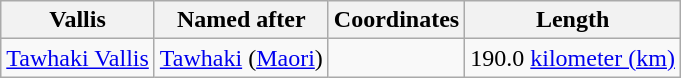<table class="wikitable">
<tr>
<th>Vallis</th>
<th>Named after</th>
<th>Coordinates</th>
<th>Length</th>
</tr>
<tr>
<td><a href='#'>Tawhaki Vallis</a></td>
<td><a href='#'>Tawhaki</a> (<a href='#'>Maori</a>)</td>
<td></td>
<td>190.0 <a href='#'> kilometer (km)</a></td>
</tr>
</table>
